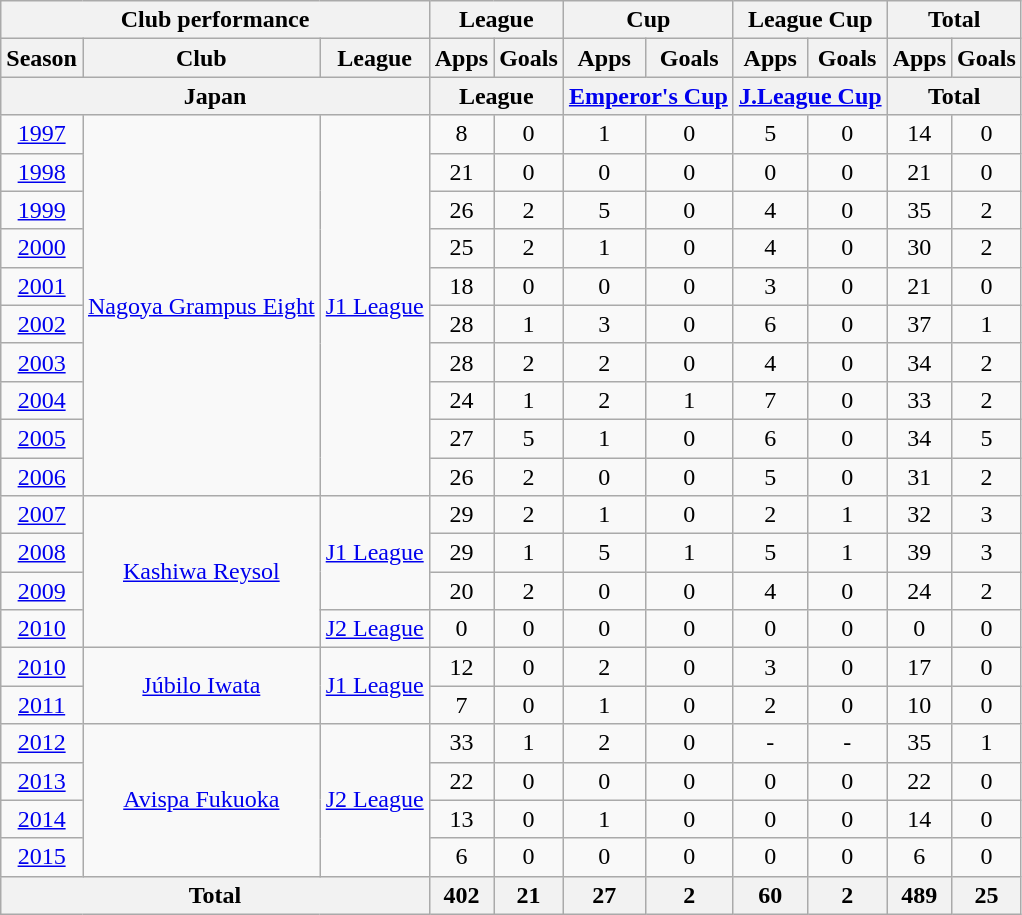<table class="wikitable" style="text-align:center;">
<tr>
<th colspan=3>Club performance</th>
<th colspan=2>League</th>
<th colspan=2>Cup</th>
<th colspan=2>League Cup</th>
<th colspan=2>Total</th>
</tr>
<tr>
<th>Season</th>
<th>Club</th>
<th>League</th>
<th>Apps</th>
<th>Goals</th>
<th>Apps</th>
<th>Goals</th>
<th>Apps</th>
<th>Goals</th>
<th>Apps</th>
<th>Goals</th>
</tr>
<tr>
<th colspan=3>Japan</th>
<th colspan=2>League</th>
<th colspan=2><a href='#'>Emperor's Cup</a></th>
<th colspan=2><a href='#'>J.League Cup</a></th>
<th colspan=2>Total</th>
</tr>
<tr>
<td><a href='#'>1997</a></td>
<td rowspan="10"><a href='#'>Nagoya Grampus Eight</a></td>
<td rowspan="10"><a href='#'>J1 League</a></td>
<td>8</td>
<td>0</td>
<td>1</td>
<td>0</td>
<td>5</td>
<td>0</td>
<td>14</td>
<td>0</td>
</tr>
<tr>
<td><a href='#'>1998</a></td>
<td>21</td>
<td>0</td>
<td>0</td>
<td>0</td>
<td>0</td>
<td>0</td>
<td>21</td>
<td>0</td>
</tr>
<tr>
<td><a href='#'>1999</a></td>
<td>26</td>
<td>2</td>
<td>5</td>
<td>0</td>
<td>4</td>
<td>0</td>
<td>35</td>
<td>2</td>
</tr>
<tr>
<td><a href='#'>2000</a></td>
<td>25</td>
<td>2</td>
<td>1</td>
<td>0</td>
<td>4</td>
<td>0</td>
<td>30</td>
<td>2</td>
</tr>
<tr>
<td><a href='#'>2001</a></td>
<td>18</td>
<td>0</td>
<td>0</td>
<td>0</td>
<td>3</td>
<td>0</td>
<td>21</td>
<td>0</td>
</tr>
<tr>
<td><a href='#'>2002</a></td>
<td>28</td>
<td>1</td>
<td>3</td>
<td>0</td>
<td>6</td>
<td>0</td>
<td>37</td>
<td>1</td>
</tr>
<tr>
<td><a href='#'>2003</a></td>
<td>28</td>
<td>2</td>
<td>2</td>
<td>0</td>
<td>4</td>
<td>0</td>
<td>34</td>
<td>2</td>
</tr>
<tr>
<td><a href='#'>2004</a></td>
<td>24</td>
<td>1</td>
<td>2</td>
<td>1</td>
<td>7</td>
<td>0</td>
<td>33</td>
<td>2</td>
</tr>
<tr>
<td><a href='#'>2005</a></td>
<td>27</td>
<td>5</td>
<td>1</td>
<td>0</td>
<td>6</td>
<td>0</td>
<td>34</td>
<td>5</td>
</tr>
<tr>
<td><a href='#'>2006</a></td>
<td>26</td>
<td>2</td>
<td>0</td>
<td>0</td>
<td>5</td>
<td>0</td>
<td>31</td>
<td>2</td>
</tr>
<tr>
<td><a href='#'>2007</a></td>
<td rowspan="4"><a href='#'>Kashiwa Reysol</a></td>
<td rowspan="3"><a href='#'>J1 League</a></td>
<td>29</td>
<td>2</td>
<td>1</td>
<td>0</td>
<td>2</td>
<td>1</td>
<td>32</td>
<td>3</td>
</tr>
<tr>
<td><a href='#'>2008</a></td>
<td>29</td>
<td>1</td>
<td>5</td>
<td>1</td>
<td>5</td>
<td>1</td>
<td>39</td>
<td>3</td>
</tr>
<tr>
<td><a href='#'>2009</a></td>
<td>20</td>
<td>2</td>
<td>0</td>
<td>0</td>
<td>4</td>
<td>0</td>
<td>24</td>
<td>2</td>
</tr>
<tr>
<td><a href='#'>2010</a></td>
<td><a href='#'>J2 League</a></td>
<td>0</td>
<td>0</td>
<td>0</td>
<td>0</td>
<td>0</td>
<td>0</td>
<td>0</td>
<td>0</td>
</tr>
<tr>
<td><a href='#'>2010</a></td>
<td rowspan="2"><a href='#'>Júbilo Iwata</a></td>
<td rowspan="2"><a href='#'>J1 League</a></td>
<td>12</td>
<td>0</td>
<td>2</td>
<td>0</td>
<td>3</td>
<td>0</td>
<td>17</td>
<td>0</td>
</tr>
<tr>
<td><a href='#'>2011</a></td>
<td>7</td>
<td>0</td>
<td>1</td>
<td>0</td>
<td>2</td>
<td>0</td>
<td>10</td>
<td>0</td>
</tr>
<tr>
<td><a href='#'>2012</a></td>
<td rowspan="4"><a href='#'>Avispa Fukuoka</a></td>
<td rowspan="4"><a href='#'>J2 League</a></td>
<td>33</td>
<td>1</td>
<td>2</td>
<td>0</td>
<td>-</td>
<td>-</td>
<td>35</td>
<td>1</td>
</tr>
<tr>
<td><a href='#'>2013</a></td>
<td>22</td>
<td>0</td>
<td>0</td>
<td>0</td>
<td>0</td>
<td>0</td>
<td>22</td>
<td>0</td>
</tr>
<tr>
<td><a href='#'>2014</a></td>
<td>13</td>
<td>0</td>
<td>1</td>
<td>0</td>
<td>0</td>
<td>0</td>
<td>14</td>
<td>0</td>
</tr>
<tr>
<td><a href='#'>2015</a></td>
<td>6</td>
<td>0</td>
<td>0</td>
<td>0</td>
<td>0</td>
<td>0</td>
<td>6</td>
<td>0</td>
</tr>
<tr>
<th colspan=3>Total</th>
<th>402</th>
<th>21</th>
<th>27</th>
<th>2</th>
<th>60</th>
<th>2</th>
<th>489</th>
<th>25</th>
</tr>
</table>
